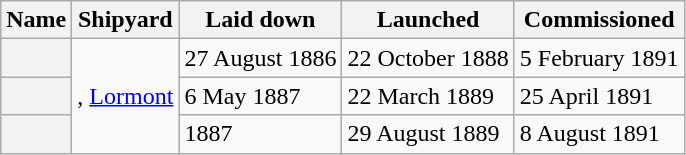<table class="wikitable plainrowheaders">
<tr>
<th scope="col">Name</th>
<th scope="col">Shipyard</th>
<th scope="col">Laid down</th>
<th scope="col">Launched</th>
<th scope="col">Commissioned</th>
</tr>
<tr>
<th scope="row"></th>
<td rowspan="3">, <a href='#'>Lormont</a></td>
<td>27 August 1886</td>
<td>22 October 1888</td>
<td>5 February 1891</td>
</tr>
<tr>
<th scope="row"></th>
<td>6 May 1887</td>
<td>22 March 1889</td>
<td>25 April 1891</td>
</tr>
<tr>
<th scope="row"></th>
<td>1887</td>
<td>29 August 1889</td>
<td>8 August 1891</td>
</tr>
</table>
